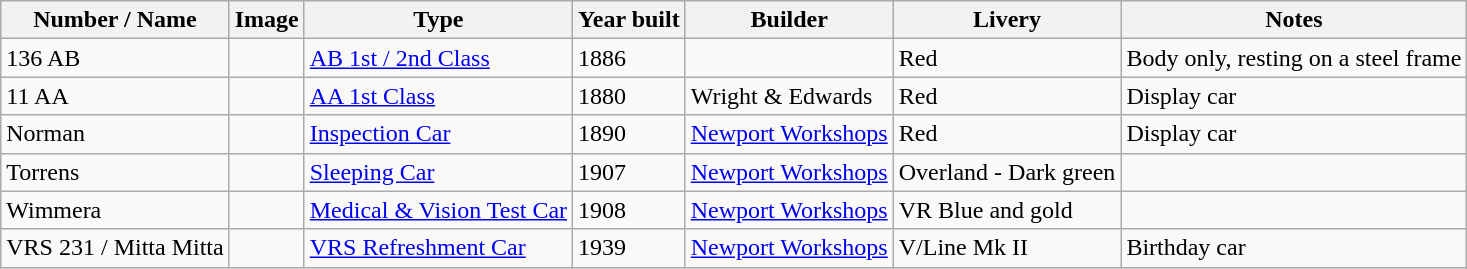<table class="wikitable">
<tr>
<th>Number / Name</th>
<th>Image</th>
<th>Type</th>
<th>Year built</th>
<th>Builder</th>
<th>Livery</th>
<th>Notes</th>
</tr>
<tr>
<td>136 AB</td>
<td></td>
<td><a href='#'>AB 1st / 2nd Class</a></td>
<td>1886</td>
<td></td>
<td>Red</td>
<td>Body only, resting on a steel frame</td>
</tr>
<tr>
<td>11 AA</td>
<td></td>
<td><a href='#'>AA 1st Class</a></td>
<td>1880</td>
<td>Wright & Edwards</td>
<td>Red</td>
<td>Display car</td>
</tr>
<tr>
<td>Norman</td>
<td></td>
<td><a href='#'>Inspection Car</a></td>
<td>1890</td>
<td><a href='#'>Newport Workshops</a></td>
<td>Red</td>
<td>Display car</td>
</tr>
<tr>
<td>Torrens</td>
<td></td>
<td><a href='#'>Sleeping Car</a></td>
<td>1907</td>
<td><a href='#'>Newport Workshops</a></td>
<td>Overland - Dark green</td>
<td></td>
</tr>
<tr>
<td>Wimmera</td>
<td></td>
<td><a href='#'>Medical & Vision Test Car</a></td>
<td>1908</td>
<td><a href='#'>Newport Workshops</a></td>
<td>VR Blue and gold</td>
<td></td>
</tr>
<tr>
<td>VRS 231 / Mitta Mitta</td>
<td></td>
<td><a href='#'>VRS Refreshment Car</a></td>
<td>1939</td>
<td><a href='#'>Newport Workshops</a></td>
<td>V/Line Mk II</td>
<td>Birthday car</td>
</tr>
</table>
